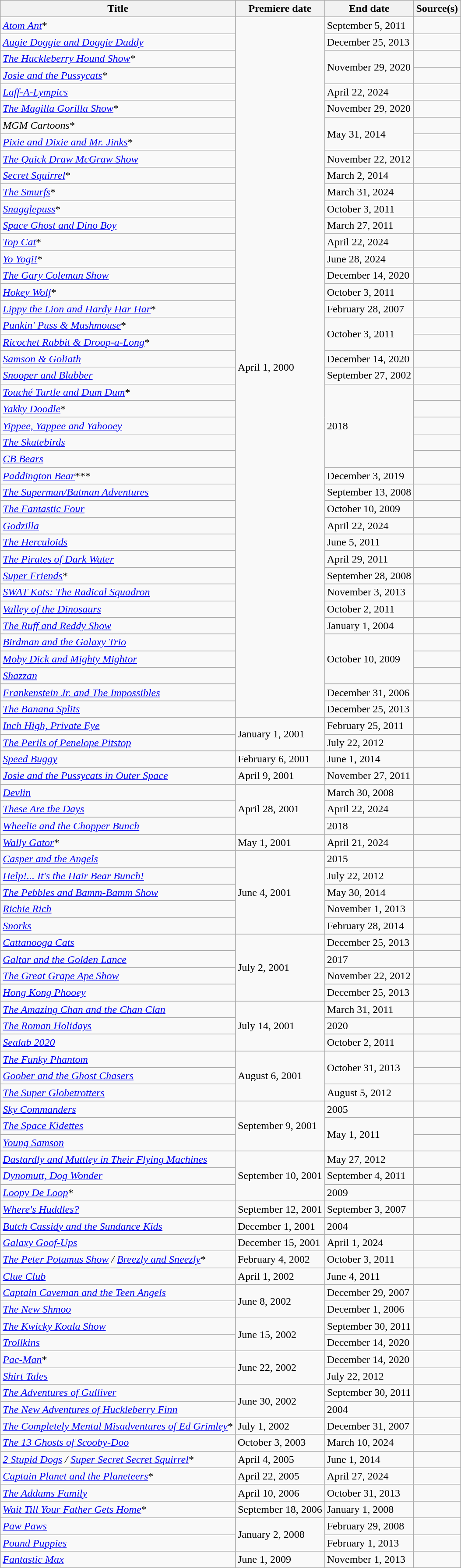<table class="wikitable sortable">
<tr>
<th>Title</th>
<th>Premiere date</th>
<th>End date</th>
<th>Source(s)</th>
</tr>
<tr>
<td><em><a href='#'>Atom Ant</a></em>*</td>
<td rowspan=42>April 1, 2000</td>
<td>September 5, 2011</td>
<td></td>
</tr>
<tr>
<td><em><a href='#'>Augie Doggie and Doggie Daddy</a></em></td>
<td>December 25, 2013</td>
<td></td>
</tr>
<tr>
<td><em><a href='#'>The Huckleberry Hound Show</a></em>*</td>
<td rowspan=2>November 29, 2020</td>
<td></td>
</tr>
<tr>
<td><em><a href='#'>Josie and the Pussycats</a></em>*</td>
<td></td>
</tr>
<tr>
<td><em><a href='#'>Laff-A-Lympics</a></em></td>
<td>April 22, 2024</td>
<td></td>
</tr>
<tr>
<td><em><a href='#'>The Magilla Gorilla Show</a></em>*</td>
<td>November 29, 2020</td>
<td></td>
</tr>
<tr>
<td><em>MGM Cartoons</em>*</td>
<td rowspan=2>May 31, 2014</td>
<td></td>
</tr>
<tr>
<td><em><a href='#'>Pixie and Dixie and Mr. Jinks</a></em>*</td>
<td></td>
</tr>
<tr>
<td><em><a href='#'>The Quick Draw McGraw Show</a></em></td>
<td>November 22, 2012</td>
<td></td>
</tr>
<tr>
<td><em><a href='#'>Secret Squirrel</a></em>*</td>
<td>March 2, 2014</td>
<td></td>
</tr>
<tr>
<td><em><a href='#'>The Smurfs</a></em>*</td>
<td>March 31, 2024</td>
<td></td>
</tr>
<tr>
<td><em><a href='#'>Snagglepuss</a></em>*</td>
<td>October 3, 2011</td>
<td></td>
</tr>
<tr>
<td><em><a href='#'>Space Ghost and Dino Boy</a></em></td>
<td>March 27, 2011</td>
<td></td>
</tr>
<tr>
<td><em><a href='#'>Top Cat</a></em>*</td>
<td>April 22, 2024</td>
<td></td>
</tr>
<tr>
<td><em><a href='#'>Yo Yogi!</a></em>*</td>
<td>June 28, 2024</td>
<td></td>
</tr>
<tr>
<td><em><a href='#'>The Gary Coleman Show</a></em></td>
<td>December 14, 2020</td>
<td></td>
</tr>
<tr>
<td><em><a href='#'>Hokey Wolf</a></em>*</td>
<td>October 3, 2011</td>
<td></td>
</tr>
<tr>
<td><em><a href='#'>Lippy the Lion and Hardy Har Har</a></em>*</td>
<td>February 28, 2007</td>
<td></td>
</tr>
<tr>
<td><em><a href='#'>Punkin' Puss & Mushmouse</a></em>*</td>
<td rowspan=2>October 3, 2011</td>
<td></td>
</tr>
<tr>
<td><em><a href='#'>Ricochet Rabbit & Droop-a-Long</a></em>*</td>
<td></td>
</tr>
<tr>
<td><em><a href='#'>Samson & Goliath</a></em></td>
<td>December 14, 2020</td>
<td></td>
</tr>
<tr>
<td><em><a href='#'>Snooper and Blabber</a></em></td>
<td>September 27, 2002</td>
<td></td>
</tr>
<tr>
<td><em><a href='#'>Touché Turtle and Dum Dum</a></em>*</td>
<td rowspan=5>2018</td>
<td></td>
</tr>
<tr>
<td><em><a href='#'>Yakky Doodle</a></em>*</td>
<td></td>
</tr>
<tr>
<td><em><a href='#'>Yippee, Yappee and Yahooey</a></em></td>
<td></td>
</tr>
<tr>
<td><em><a href='#'>The Skatebirds</a></em></td>
<td></td>
</tr>
<tr>
<td><em><a href='#'>CB Bears</a></em></td>
<td></td>
</tr>
<tr>
<td><em><a href='#'>Paddington Bear</a></em>***</td>
<td>December 3, 2019</td>
<td></td>
</tr>
<tr>
<td><em><a href='#'>The Superman/Batman Adventures</a></em></td>
<td>September 13, 2008</td>
<td></td>
</tr>
<tr>
<td><em><a href='#'>The Fantastic Four</a></em></td>
<td>October 10, 2009</td>
<td></td>
</tr>
<tr>
<td><em><a href='#'>Godzilla</a></em></td>
<td>April 22, 2024</td>
<td></td>
</tr>
<tr>
<td><em><a href='#'>The Herculoids</a></em></td>
<td>June 5, 2011</td>
<td></td>
</tr>
<tr>
<td><em><a href='#'>The Pirates of Dark Water</a></em></td>
<td>April 29, 2011</td>
<td></td>
</tr>
<tr>
<td><em><a href='#'>Super Friends</a></em>*</td>
<td>September 28, 2008</td>
<td></td>
</tr>
<tr>
<td><em><a href='#'>SWAT Kats: The Radical Squadron</a></em></td>
<td>November 3, 2013</td>
<td></td>
</tr>
<tr>
<td><em><a href='#'>Valley of the Dinosaurs</a></em></td>
<td>October 2, 2011</td>
<td></td>
</tr>
<tr>
<td><em><a href='#'>The Ruff and Reddy Show</a></em></td>
<td>January 1, 2004</td>
<td></td>
</tr>
<tr>
<td><em><a href='#'>Birdman and the Galaxy Trio</a></em></td>
<td rowspan=3>October 10, 2009</td>
<td></td>
</tr>
<tr>
<td><em><a href='#'>Moby Dick and Mighty Mightor</a></em></td>
<td></td>
</tr>
<tr>
<td><em><a href='#'>Shazzan</a></em></td>
<td></td>
</tr>
<tr>
<td><em><a href='#'>Frankenstein Jr. and The Impossibles</a></em></td>
<td>December 31, 2006</td>
<td></td>
</tr>
<tr>
<td><em><a href='#'>The Banana Splits</a></em></td>
<td>December 25, 2013</td>
<td></td>
</tr>
<tr>
<td><em><a href='#'>Inch High, Private Eye</a></em></td>
<td rowspan=2>January 1, 2001</td>
<td>February 25, 2011</td>
<td></td>
</tr>
<tr>
<td><em><a href='#'>The Perils of Penelope Pitstop</a></em></td>
<td>July 22, 2012</td>
<td></td>
</tr>
<tr>
<td><em><a href='#'>Speed Buggy</a></em></td>
<td>February 6, 2001</td>
<td>June 1, 2014</td>
<td></td>
</tr>
<tr>
<td><em><a href='#'>Josie and the Pussycats in Outer Space</a></em></td>
<td>April 9, 2001</td>
<td>November 27, 2011</td>
<td></td>
</tr>
<tr>
<td><em><a href='#'>Devlin</a></em></td>
<td rowspan=3>April 28, 2001</td>
<td>March 30, 2008</td>
<td></td>
</tr>
<tr>
<td><em><a href='#'>These Are the Days</a></em></td>
<td>April 22, 2024</td>
<td></td>
</tr>
<tr>
<td><em><a href='#'>Wheelie and the Chopper Bunch</a></em></td>
<td>2018</td>
<td></td>
</tr>
<tr>
<td><em><a href='#'>Wally Gator</a></em>*</td>
<td>May 1, 2001</td>
<td>April 21, 2024</td>
<td></td>
</tr>
<tr>
<td><em><a href='#'>Casper and the Angels</a></em></td>
<td rowspan=5>June 4, 2001</td>
<td>2015</td>
<td></td>
</tr>
<tr>
<td><em><a href='#'>Help!... It's the Hair Bear Bunch!</a></em></td>
<td>July 22, 2012</td>
<td></td>
</tr>
<tr>
<td><em><a href='#'>The Pebbles and Bamm-Bamm Show</a></em></td>
<td>May 30, 2014</td>
<td></td>
</tr>
<tr>
<td><em><a href='#'>Richie Rich</a></em></td>
<td>November 1, 2013</td>
<td></td>
</tr>
<tr>
<td><em><a href='#'>Snorks</a></em></td>
<td>February 28, 2014</td>
<td></td>
</tr>
<tr>
<td><em><a href='#'>Cattanooga Cats</a></em></td>
<td rowspan=4>July 2, 2001</td>
<td>December 25, 2013</td>
<td></td>
</tr>
<tr>
<td><em><a href='#'>Galtar and the Golden Lance</a></em></td>
<td>2017</td>
<td></td>
</tr>
<tr>
<td><em><a href='#'>The Great Grape Ape Show</a></em></td>
<td>November 22, 2012</td>
<td></td>
</tr>
<tr>
<td><em><a href='#'>Hong Kong Phooey</a></em></td>
<td>December 25, 2013</td>
<td></td>
</tr>
<tr>
<td><em><a href='#'>The Amazing Chan and the Chan Clan</a></em></td>
<td rowspan=3>July 14, 2001</td>
<td>March 31, 2011</td>
<td></td>
</tr>
<tr>
<td><em><a href='#'>The Roman Holidays</a></em></td>
<td>2020</td>
<td></td>
</tr>
<tr>
<td><em><a href='#'>Sealab 2020</a></em></td>
<td>October 2, 2011</td>
<td></td>
</tr>
<tr>
<td><em><a href='#'>The Funky Phantom</a></em></td>
<td rowspan=3>August 6, 2001</td>
<td rowspan=2>October 31, 2013</td>
<td></td>
</tr>
<tr>
<td><em><a href='#'>Goober and the Ghost Chasers</a></em></td>
<td></td>
</tr>
<tr>
<td><em><a href='#'>The Super Globetrotters</a></em></td>
<td>August 5, 2012</td>
<td></td>
</tr>
<tr>
<td><em><a href='#'>Sky Commanders</a></em></td>
<td rowspan=3>September 9, 2001</td>
<td>2005</td>
<td></td>
</tr>
<tr>
<td><em><a href='#'>The Space Kidettes</a></em></td>
<td rowspan=2>May 1, 2011</td>
<td></td>
</tr>
<tr>
<td><em><a href='#'>Young Samson</a></em></td>
<td></td>
</tr>
<tr>
<td><em><a href='#'>Dastardly and Muttley in Their Flying Machines</a></em></td>
<td rowspan=3>September 10, 2001</td>
<td>May 27, 2012</td>
<td></td>
</tr>
<tr>
<td><em><a href='#'>Dynomutt, Dog Wonder</a></em></td>
<td>September 4, 2011</td>
<td></td>
</tr>
<tr>
<td><em><a href='#'>Loopy De Loop</a></em>*</td>
<td>2009</td>
<td></td>
</tr>
<tr>
<td><em><a href='#'>Where's Huddles?</a></em></td>
<td>September 12, 2001</td>
<td>September 3, 2007</td>
<td></td>
</tr>
<tr>
<td><em><a href='#'>Butch Cassidy and the Sundance Kids</a></em></td>
<td>December 1, 2001</td>
<td>2004</td>
<td></td>
</tr>
<tr>
<td><em><a href='#'>Galaxy Goof-Ups</a></em></td>
<td>December 15, 2001</td>
<td>April 1, 2024</td>
<td></td>
</tr>
<tr>
<td><em><a href='#'>The Peter Potamus Show</a> / <a href='#'>Breezly and Sneezly</a></em>*</td>
<td>February 4, 2002</td>
<td>October 3, 2011</td>
<td></td>
</tr>
<tr>
<td><em><a href='#'>Clue Club</a></em></td>
<td>April 1, 2002</td>
<td>June 4, 2011</td>
<td></td>
</tr>
<tr>
<td><em><a href='#'>Captain Caveman and the Teen Angels</a></em></td>
<td rowspan=2>June 8, 2002</td>
<td>December 29, 2007</td>
<td></td>
</tr>
<tr>
<td><em><a href='#'>The New Shmoo</a></em></td>
<td>December 1, 2006</td>
<td></td>
</tr>
<tr>
<td><em><a href='#'>The Kwicky Koala Show</a></em></td>
<td rowspan=2>June 15, 2002</td>
<td>September 30, 2011</td>
<td></td>
</tr>
<tr>
<td><em><a href='#'>Trollkins</a></em></td>
<td>December 14, 2020</td>
<td></td>
</tr>
<tr>
<td><em><a href='#'>Pac-Man</a></em>*</td>
<td rowspan=2>June 22, 2002</td>
<td>December 14, 2020</td>
<td></td>
</tr>
<tr>
<td><em><a href='#'>Shirt Tales</a></em></td>
<td>July 22, 2012</td>
<td></td>
</tr>
<tr>
<td><em><a href='#'>The Adventures of Gulliver</a></em></td>
<td rowspan=2>June 30, 2002</td>
<td>September 30, 2011</td>
<td></td>
</tr>
<tr>
<td><em><a href='#'>The New Adventures of Huckleberry Finn</a></em></td>
<td>2004</td>
<td></td>
</tr>
<tr>
<td><em><a href='#'>The Completely Mental Misadventures of Ed Grimley</a></em>*</td>
<td>July 1, 2002</td>
<td>December 31, 2007</td>
<td></td>
</tr>
<tr>
<td><em><a href='#'>The 13 Ghosts of Scooby-Doo</a></em></td>
<td>October 3, 2003</td>
<td>March 10, 2024</td>
<td></td>
</tr>
<tr>
<td><em><a href='#'>2 Stupid Dogs</a> / <a href='#'>Super Secret Secret Squirrel</a></em>*</td>
<td>April 4, 2005</td>
<td>June 1, 2014</td>
<td></td>
</tr>
<tr>
<td><em><a href='#'>Captain Planet and the Planeteers</a></em>*</td>
<td>April 22, 2005</td>
<td>April 27, 2024</td>
<td></td>
</tr>
<tr>
<td><em><a href='#'>The Addams Family</a></em></td>
<td>April 10, 2006</td>
<td>October 31, 2013</td>
<td></td>
</tr>
<tr>
<td><em><a href='#'>Wait Till Your Father Gets Home</a></em>*</td>
<td>September 18, 2006</td>
<td>January 1, 2008</td>
<td></td>
</tr>
<tr>
<td><em><a href='#'>Paw Paws</a></em></td>
<td rowspan=2>January 2, 2008</td>
<td>February 29, 2008</td>
<td></td>
</tr>
<tr>
<td><em><a href='#'>Pound Puppies</a></em></td>
<td>February 1, 2013</td>
<td></td>
</tr>
<tr>
<td><em><a href='#'>Fantastic Max</a></em></td>
<td>June 1, 2009</td>
<td>November 1, 2013</td>
<td></td>
</tr>
</table>
